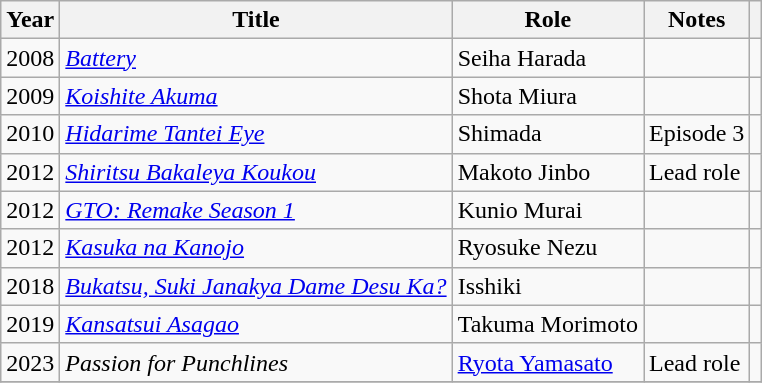<table class="wikitable">
<tr>
<th>Year</th>
<th>Title</th>
<th>Role</th>
<th>Notes</th>
<th></th>
</tr>
<tr>
<td>2008</td>
<td><em><a href='#'>Battery</a></em></td>
<td>Seiha Harada</td>
<td></td>
<td></td>
</tr>
<tr>
<td>2009</td>
<td><em><a href='#'>Koishite Akuma</a></em></td>
<td>Shota Miura</td>
<td></td>
<td></td>
</tr>
<tr>
<td>2010</td>
<td><em><a href='#'>Hidarime Tantei Eye</a></em></td>
<td>Shimada</td>
<td>Episode 3</td>
<td></td>
</tr>
<tr>
<td>2012</td>
<td><em><a href='#'>Shiritsu Bakaleya Koukou</a></em></td>
<td>Makoto Jinbo</td>
<td>Lead role</td>
<td></td>
</tr>
<tr>
<td>2012</td>
<td><em><a href='#'>GTO: Remake Season 1</a></em></td>
<td>Kunio Murai</td>
<td></td>
<td></td>
</tr>
<tr>
<td>2012</td>
<td><em><a href='#'>Kasuka na Kanojo</a></em></td>
<td>Ryosuke Nezu</td>
<td></td>
<td></td>
</tr>
<tr>
<td>2018</td>
<td><em><a href='#'>Bukatsu, Suki Janakya Dame Desu Ka?</a> </em></td>
<td>Isshiki</td>
<td></td>
<td></td>
</tr>
<tr>
<td>2019</td>
<td><em><a href='#'>Kansatsui Asagao</a></em></td>
<td>Takuma Morimoto</td>
<td></td>
<td></td>
</tr>
<tr>
<td>2023</td>
<td><em>Passion for Punchlines</em></td>
<td><a href='#'>Ryota Yamasato</a></td>
<td>Lead role</td>
<td></td>
</tr>
<tr>
</tr>
</table>
